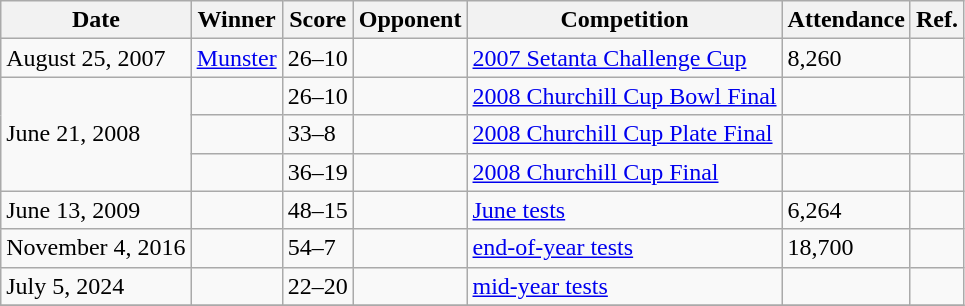<table class="wikitable">
<tr>
<th>Date</th>
<th>Winner</th>
<th>Score</th>
<th>Opponent</th>
<th>Competition</th>
<th>Attendance</th>
<th>Ref.</th>
</tr>
<tr>
<td>August 25, 2007</td>
<td> <a href='#'>Munster</a></td>
<td>26–10</td>
<td></td>
<td><a href='#'>2007 Setanta Challenge Cup</a></td>
<td>8,260</td>
<td></td>
</tr>
<tr>
<td rowspan=3>June 21, 2008</td>
<td></td>
<td>26–10</td>
<td></td>
<td><a href='#'>2008 Churchill Cup Bowl Final</a></td>
<td></td>
<td></td>
</tr>
<tr>
<td></td>
<td>33–8</td>
<td></td>
<td><a href='#'>2008 Churchill Cup Plate Final</a></td>
<td></td>
<td></td>
</tr>
<tr>
<td></td>
<td>36–19</td>
<td></td>
<td><a href='#'>2008 Churchill Cup Final</a></td>
<td></td>
<td></td>
</tr>
<tr>
<td>June 13, 2009</td>
<td></td>
<td>48–15</td>
<td></td>
<td><a href='#'>June tests</a></td>
<td>6,264</td>
<td></td>
</tr>
<tr>
<td>November 4, 2016</td>
<td></td>
<td>54–7</td>
<td></td>
<td><a href='#'>end-of-year tests</a></td>
<td>18,700</td>
<td></td>
</tr>
<tr>
<td>July 5, 2024</td>
<td></td>
<td>22–20</td>
<td></td>
<td><a href='#'>mid-year tests</a></td>
<td></td>
<td></td>
</tr>
<tr>
</tr>
</table>
